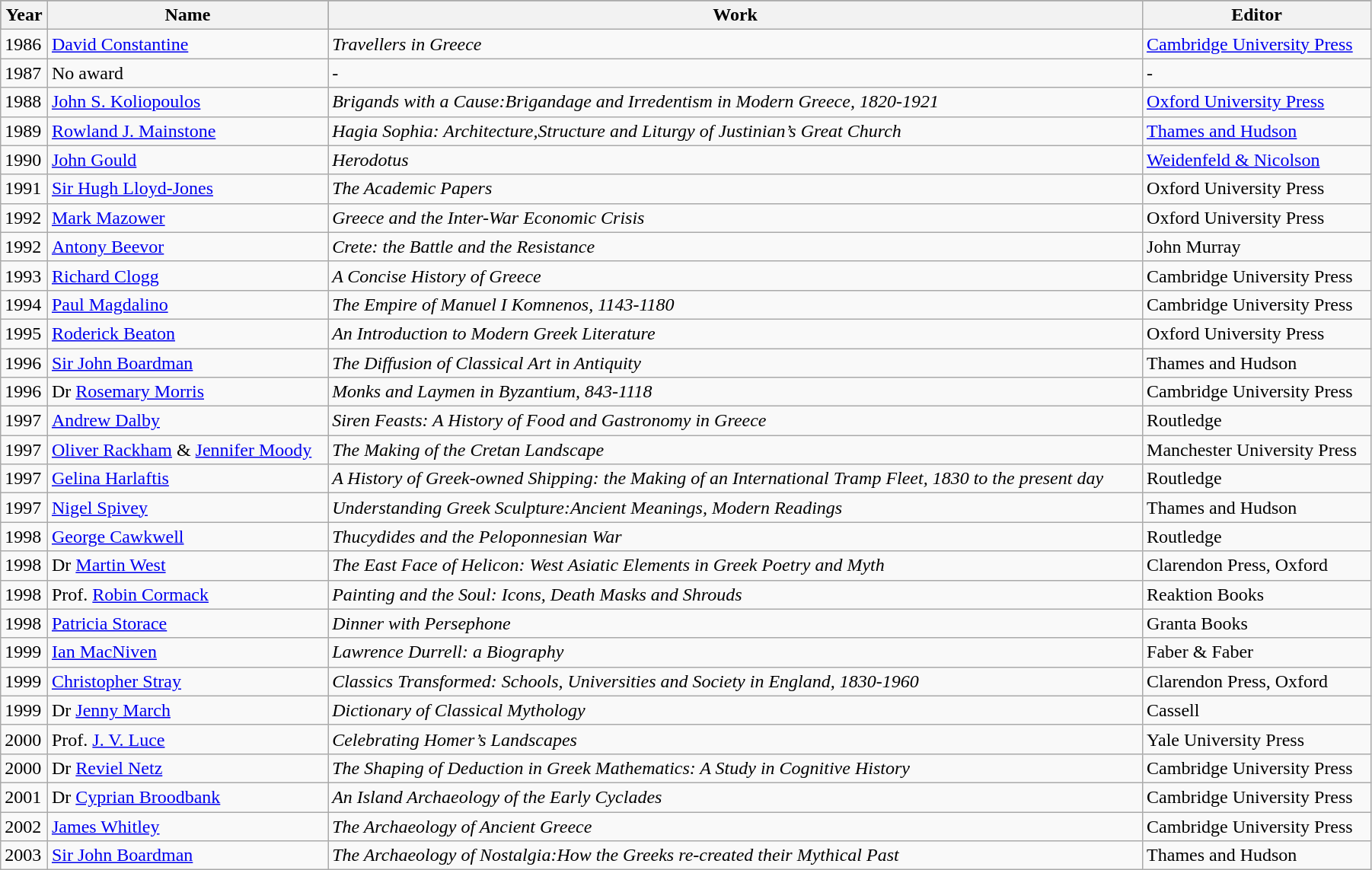<table class="wikitable sortable" width=95%>
<tr bgcolor="#505050">
<th>Year</th>
<th>Name</th>
<th>Work</th>
<th>Editor</th>
</tr>
<tr>
<td>1986</td>
<td><a href='#'>David Constantine</a></td>
<td><em>Travellers in Greece</em></td>
<td><a href='#'>Cambridge University Press</a></td>
</tr>
<tr>
<td>1987</td>
<td>No award</td>
<td>-</td>
<td>-</td>
</tr>
<tr>
<td>1988</td>
<td><a href='#'>John S. Koliopoulos</a></td>
<td><em>Brigands with a Cause:Brigandage and Irredentism in Modern Greece, 1820-1921</em></td>
<td><a href='#'>Oxford University Press</a></td>
</tr>
<tr>
<td>1989</td>
<td><a href='#'>Rowland J. Mainstone</a></td>
<td><em>Hagia Sophia: Architecture,Structure and Liturgy of Justinian’s Great Church</em></td>
<td><a href='#'>Thames and Hudson</a></td>
</tr>
<tr>
<td>1990</td>
<td><a href='#'>John Gould</a></td>
<td><em>Herodotus</em></td>
<td><a href='#'>Weidenfeld & Nicolson</a></td>
</tr>
<tr>
<td>1991</td>
<td><a href='#'>Sir Hugh Lloyd-Jones</a></td>
<td><em>The Academic Papers</em></td>
<td>Oxford University Press</td>
</tr>
<tr>
<td>1992</td>
<td><a href='#'>Mark Mazower</a></td>
<td><em>Greece and the Inter-War Economic Crisis</em></td>
<td>Oxford University Press</td>
</tr>
<tr>
<td>1992</td>
<td><a href='#'>Antony Beevor</a></td>
<td><em>Crete: the Battle and the Resistance</em></td>
<td>John Murray</td>
</tr>
<tr>
<td>1993</td>
<td><a href='#'>Richard Clogg</a></td>
<td><em>A Concise History of Greece </em></td>
<td>Cambridge University Press</td>
</tr>
<tr>
<td>1994</td>
<td><a href='#'>Paul Magdalino</a></td>
<td><em>The Empire of Manuel I Komnenos, 1143-1180</em></td>
<td>Cambridge University Press</td>
</tr>
<tr>
<td>1995</td>
<td><a href='#'>Roderick Beaton</a></td>
<td><em>An Introduction to Modern Greek Literature</em></td>
<td>Oxford University Press</td>
</tr>
<tr>
<td>1996</td>
<td><a href='#'>Sir John Boardman</a></td>
<td><em>The Diffusion of Classical Art in Antiquity</em></td>
<td>Thames and Hudson</td>
</tr>
<tr>
<td>1996</td>
<td>Dr <a href='#'>Rosemary Morris</a></td>
<td><em>Monks and Laymen in Byzantium, 843-1118</em></td>
<td>Cambridge University Press</td>
</tr>
<tr>
<td>1997</td>
<td><a href='#'>Andrew Dalby</a></td>
<td><em>Siren Feasts: A History of Food and Gastronomy in Greece</em></td>
<td>Routledge</td>
</tr>
<tr>
<td>1997</td>
<td><a href='#'>Oliver Rackham</a> & <a href='#'>Jennifer Moody</a></td>
<td><em>The Making of the Cretan Landscape</em></td>
<td>Manchester University Press</td>
</tr>
<tr>
<td>1997</td>
<td><a href='#'>Gelina Harlaftis</a></td>
<td><em>A History of Greek-owned Shipping: the Making of an International Tramp Fleet, 1830 to the present day </em></td>
<td>Routledge</td>
</tr>
<tr>
<td>1997</td>
<td><a href='#'>Nigel Spivey</a></td>
<td><em>Understanding Greek Sculpture:Ancient Meanings, Modern Readings</em></td>
<td>Thames and Hudson</td>
</tr>
<tr>
<td>1998</td>
<td><a href='#'>George Cawkwell</a></td>
<td><em>Thucydides and the Peloponnesian War</em></td>
<td>Routledge</td>
</tr>
<tr>
<td>1998</td>
<td>Dr <a href='#'>Martin West</a></td>
<td><em>The East Face of Helicon: West Asiatic Elements in Greek Poetry and Myth</em></td>
<td>Clarendon Press, Oxford</td>
</tr>
<tr>
<td>1998</td>
<td>Prof. <a href='#'>Robin Cormack</a></td>
<td><em>Painting and the Soul: Icons, Death Masks and Shrouds</em></td>
<td>Reaktion Books</td>
</tr>
<tr>
<td>1998</td>
<td><a href='#'>Patricia Storace</a></td>
<td><em>Dinner with Persephone</em></td>
<td>Granta Books</td>
</tr>
<tr>
<td>1999</td>
<td><a href='#'>Ian MacNiven</a></td>
<td><em>Lawrence Durrell: a Biography </em></td>
<td>Faber & Faber</td>
</tr>
<tr>
<td>1999</td>
<td><a href='#'>Christopher Stray</a></td>
<td><em>Classics Transformed: Schools, Universities and Society in England, 1830-1960</em></td>
<td>Clarendon Press, Oxford</td>
</tr>
<tr>
<td>1999</td>
<td>Dr <a href='#'>Jenny March</a></td>
<td><em>Dictionary of Classical Mythology</em></td>
<td>Cassell</td>
</tr>
<tr>
<td>2000</td>
<td>Prof. <a href='#'>J. V. Luce</a></td>
<td><em>Celebrating Homer’s Landscapes</em></td>
<td>Yale University Press</td>
</tr>
<tr>
<td>2000</td>
<td>Dr <a href='#'>Reviel Netz</a></td>
<td><em>The Shaping of Deduction in Greek Mathematics: A Study in Cognitive History</em></td>
<td>Cambridge University Press</td>
</tr>
<tr>
<td>2001</td>
<td>Dr <a href='#'>Cyprian Broodbank</a></td>
<td><em>An Island Archaeology of the Early Cyclades</em></td>
<td>Cambridge University Press</td>
</tr>
<tr>
<td>2002</td>
<td><a href='#'>James Whitley</a></td>
<td><em>The Archaeology of Ancient Greece</em></td>
<td>Cambridge University Press</td>
</tr>
<tr>
<td>2003</td>
<td><a href='#'>Sir John Boardman</a></td>
<td><em>The Archaeology of Nostalgia:How the Greeks re-created their Mythical Past</em></td>
<td>Thames and Hudson</td>
</tr>
</table>
